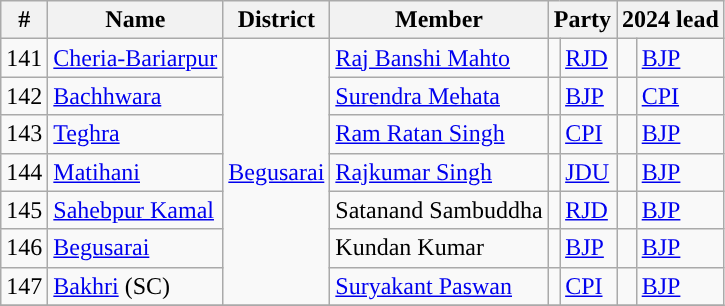<table class="wikitable">
<tr>
<th>#</th>
<th>Name</th>
<th>District</th>
<th>Member</th>
<th colspan="2">Party</th>
<th colspan="2">2024 lead</th>
</tr>
<tr>
<td>141</td>
<td><a href='#'>Cheria-Bariarpur</a></td>
<td rowspan="7"><a href='#'>Begusarai</a></td>
<td><a href='#'>Raj Banshi Mahto</a></td>
<td style="background-color: "></td>
<td><a href='#'>RJD</a></td>
<td style="background-color: "></td>
<td><a href='#'>BJP</a></td>
</tr>
<tr>
<td>142</td>
<td><a href='#'>Bachhwara</a></td>
<td><a href='#'>Surendra Mehata</a></td>
<td style="background-color: "></td>
<td><a href='#'>BJP</a></td>
<td style="background-color: "></td>
<td><a href='#'>CPI</a></td>
</tr>
<tr>
<td>143</td>
<td><a href='#'>Teghra</a></td>
<td><a href='#'>Ram Ratan Singh</a></td>
<td style="background-color: "></td>
<td><a href='#'>CPI</a></td>
<td style="background-color: "></td>
<td><a href='#'>BJP</a></td>
</tr>
<tr>
<td>144</td>
<td><a href='#'>Matihani</a></td>
<td><a href='#'>Rajkumar Singh</a></td>
<td style="background-color: "></td>
<td><a href='#'>JDU</a></td>
<td style="background-color: "></td>
<td><a href='#'>BJP</a></td>
</tr>
<tr>
<td>145</td>
<td><a href='#'>Sahebpur Kamal</a></td>
<td>Satanand Sambuddha</td>
<td style="background-color: "></td>
<td><a href='#'>RJD</a></td>
<td style="background-color: "></td>
<td><a href='#'>BJP</a></td>
</tr>
<tr>
<td>146</td>
<td><a href='#'>Begusarai</a></td>
<td>Kundan Kumar</td>
<td style="background-color: "></td>
<td><a href='#'>BJP</a></td>
<td style="background-color: "></td>
<td><a href='#'>BJP</a></td>
</tr>
<tr>
<td>147</td>
<td><a href='#'>Bakhri</a> (SC)</td>
<td><a href='#'>Suryakant Paswan</a></td>
<td style="background-color: "></td>
<td><a href='#'>CPI</a></td>
<td style="background-color: "></td>
<td><a href='#'>BJP</a></td>
</tr>
<tr>
</tr>
</table>
